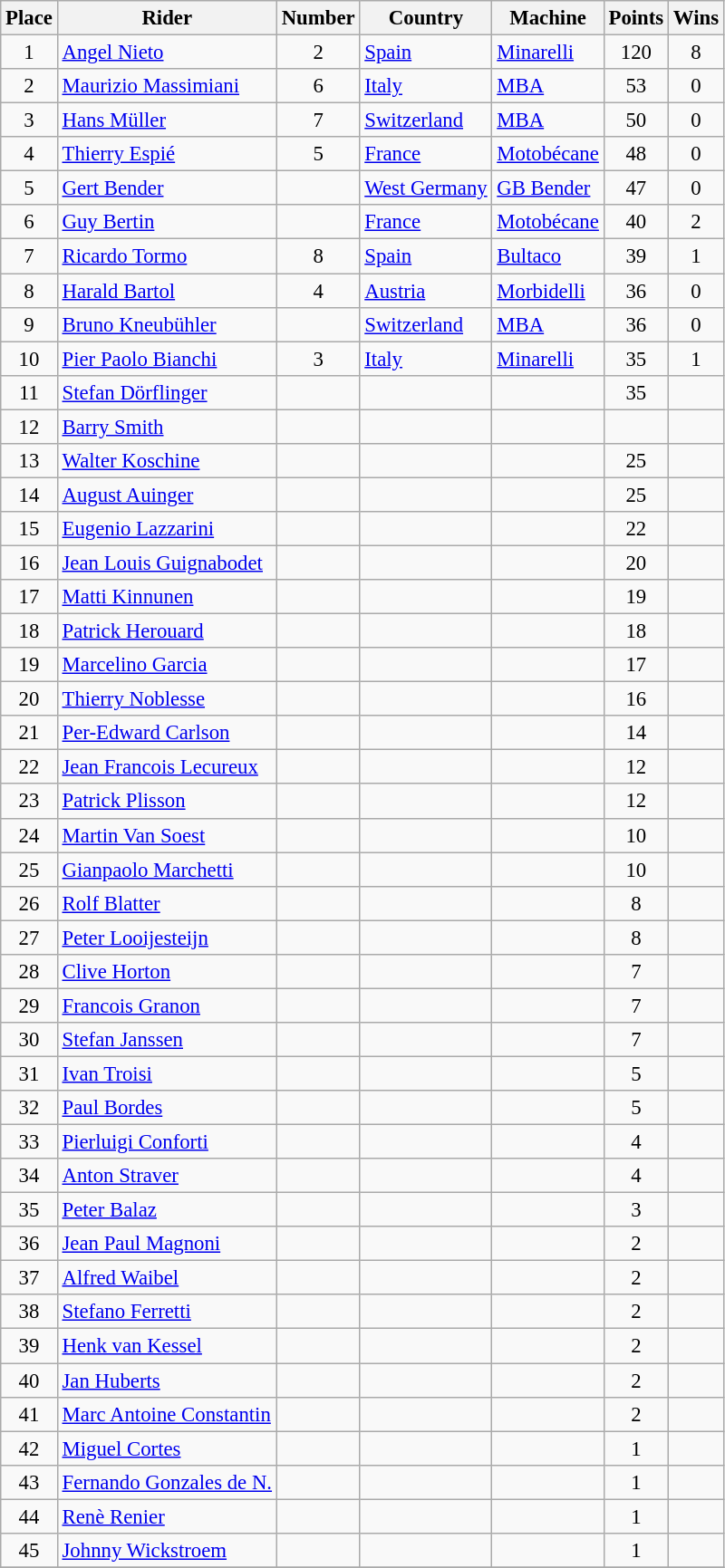<table class="wikitable" style="font-size: 95%;">
<tr>
<th>Place</th>
<th>Rider</th>
<th>Number</th>
<th>Country</th>
<th>Machine</th>
<th>Points</th>
<th>Wins</th>
</tr>
<tr>
<td align="center">1</td>
<td> <a href='#'>Angel Nieto</a></td>
<td align="center">2</td>
<td><a href='#'>Spain</a></td>
<td><a href='#'>Minarelli</a></td>
<td align="center">120</td>
<td align="center">8</td>
</tr>
<tr>
<td align="center">2</td>
<td> <a href='#'>Maurizio Massimiani</a></td>
<td align="center">6</td>
<td><a href='#'>Italy</a></td>
<td><a href='#'>MBA</a></td>
<td align="center">53</td>
<td align="center">0</td>
</tr>
<tr>
<td align="center">3</td>
<td> <a href='#'>Hans Müller</a></td>
<td align="center">7</td>
<td><a href='#'>Switzerland</a></td>
<td><a href='#'>MBA</a></td>
<td align="center">50</td>
<td align="center">0</td>
</tr>
<tr>
<td align="center">4</td>
<td> <a href='#'>Thierry Espié</a></td>
<td align="center">5</td>
<td><a href='#'>France</a></td>
<td><a href='#'>Motobécane</a></td>
<td align="center">48</td>
<td align="center">0</td>
</tr>
<tr>
<td align="center">5</td>
<td> <a href='#'>Gert Bender</a></td>
<td></td>
<td><a href='#'>West Germany</a></td>
<td><a href='#'>GB Bender</a></td>
<td align="center">47</td>
<td align="center">0</td>
</tr>
<tr>
<td align="center">6</td>
<td> <a href='#'>Guy Bertin</a></td>
<td></td>
<td><a href='#'>France</a></td>
<td><a href='#'>Motobécane</a></td>
<td align="center">40</td>
<td align="center">2</td>
</tr>
<tr>
<td align="center">7</td>
<td> <a href='#'>Ricardo Tormo</a></td>
<td align="center">8</td>
<td><a href='#'>Spain</a></td>
<td><a href='#'>Bultaco</a></td>
<td align="center">39</td>
<td align="center">1</td>
</tr>
<tr>
<td align="center">8</td>
<td> <a href='#'>Harald Bartol</a></td>
<td align="center">4</td>
<td><a href='#'>Austria</a></td>
<td><a href='#'>Morbidelli</a></td>
<td align="center">36</td>
<td align="center">0</td>
</tr>
<tr>
<td align="center">9</td>
<td> <a href='#'>Bruno Kneubühler</a></td>
<td></td>
<td><a href='#'>Switzerland</a></td>
<td><a href='#'>MBA</a></td>
<td align="center">36</td>
<td align="center">0</td>
</tr>
<tr>
<td align="center">10</td>
<td> <a href='#'>Pier Paolo Bianchi</a></td>
<td align="center">3</td>
<td><a href='#'>Italy</a></td>
<td><a href='#'>Minarelli</a></td>
<td align="center">35</td>
<td align="center">1</td>
</tr>
<tr>
<td align="center">11</td>
<td><a href='#'>Stefan Dörflinger</a></td>
<td align="center"></td>
<td></td>
<td></td>
<td align="center">35</td>
<td align="center"></td>
</tr>
<tr>
<td align="center">12</td>
<td><a href='#'>Barry Smith</a></td>
<td align="center"></td>
<td></td>
<td></td>
<td align="center"></td>
<td align="center"></td>
</tr>
<tr>
<td align="center">13</td>
<td><a href='#'>Walter Koschine</a></td>
<td align="center"></td>
<td></td>
<td></td>
<td align="center">25</td>
<td align="center"></td>
</tr>
<tr>
<td align="center">14</td>
<td><a href='#'>August Auinger</a></td>
<td align="center"></td>
<td></td>
<td></td>
<td align="center">25</td>
<td align="center"></td>
</tr>
<tr>
<td align="center">15</td>
<td><a href='#'>Eugenio Lazzarini</a></td>
<td align="center"></td>
<td></td>
<td></td>
<td align="center">22</td>
<td align="center"></td>
</tr>
<tr>
<td align="center">16</td>
<td><a href='#'>Jean Louis Guignabodet</a></td>
<td align="center"></td>
<td></td>
<td></td>
<td align="center">20</td>
<td align="center"></td>
</tr>
<tr>
<td align="center">17</td>
<td><a href='#'>Matti Kinnunen</a></td>
<td align="center"></td>
<td></td>
<td></td>
<td align="center">19</td>
<td align="center"></td>
</tr>
<tr>
<td align="center">18</td>
<td><a href='#'>Patrick Herouard</a></td>
<td align="center"></td>
<td></td>
<td></td>
<td align="center">18</td>
<td align="center"></td>
</tr>
<tr>
<td align="center">19</td>
<td><a href='#'>Marcelino Garcia</a></td>
<td align="center"></td>
<td></td>
<td></td>
<td align="center">17</td>
<td align="center"></td>
</tr>
<tr>
<td align="center">20</td>
<td><a href='#'>Thierry Noblesse</a></td>
<td align="center"></td>
<td></td>
<td></td>
<td align="center">16</td>
<td align="center"></td>
</tr>
<tr>
<td align="center">21</td>
<td><a href='#'>Per-Edward Carlson</a></td>
<td align="center"></td>
<td></td>
<td></td>
<td align="center">14</td>
<td align="center"></td>
</tr>
<tr>
<td align="center">22</td>
<td><a href='#'>Jean Francois Lecureux</a></td>
<td align="center"></td>
<td></td>
<td></td>
<td align="center">12</td>
<td align="center"></td>
</tr>
<tr>
<td align="center">23</td>
<td><a href='#'>Patrick Plisson</a></td>
<td align="center"></td>
<td></td>
<td></td>
<td align="center">12</td>
<td align="center"></td>
</tr>
<tr>
<td align="center">24</td>
<td><a href='#'>Martin Van Soest</a></td>
<td align="center"></td>
<td></td>
<td></td>
<td align="center">10</td>
<td align="center"></td>
</tr>
<tr>
<td align="center">25</td>
<td><a href='#'>Gianpaolo Marchetti</a></td>
<td align="center"></td>
<td></td>
<td></td>
<td align="center">10</td>
<td align="center"></td>
</tr>
<tr>
<td align="center">26</td>
<td><a href='#'>Rolf Blatter</a></td>
<td align="center"></td>
<td></td>
<td></td>
<td align="center">8</td>
<td align="center"></td>
</tr>
<tr>
<td align="center">27</td>
<td><a href='#'>Peter Looijesteijn</a></td>
<td align="center"></td>
<td></td>
<td></td>
<td align="center">8</td>
<td align="center"></td>
</tr>
<tr>
<td align="center">28</td>
<td><a href='#'>Clive Horton</a></td>
<td align="center"></td>
<td></td>
<td></td>
<td align="center">7</td>
<td align="center"></td>
</tr>
<tr>
<td align="center">29</td>
<td><a href='#'>Francois Granon</a></td>
<td align="center"></td>
<td></td>
<td></td>
<td align="center">7</td>
<td align="center"></td>
</tr>
<tr>
<td align="center">30</td>
<td><a href='#'>Stefan Janssen</a></td>
<td align="center"></td>
<td></td>
<td></td>
<td align="center">7</td>
<td align="center"></td>
</tr>
<tr>
<td align="center">31</td>
<td><a href='#'>Ivan Troisi</a></td>
<td align="center"></td>
<td></td>
<td></td>
<td align="center">5</td>
<td align="center"></td>
</tr>
<tr>
<td align="center">32</td>
<td><a href='#'>Paul Bordes</a></td>
<td align="center"></td>
<td></td>
<td></td>
<td align="center">5</td>
<td align="center"></td>
</tr>
<tr>
<td align="center">33</td>
<td><a href='#'>Pierluigi Conforti</a></td>
<td align="center"></td>
<td></td>
<td></td>
<td align="center">4</td>
<td align="center"></td>
</tr>
<tr>
<td align="center">34</td>
<td><a href='#'>Anton Straver</a></td>
<td align="center"></td>
<td></td>
<td></td>
<td align="center">4</td>
<td align="center"></td>
</tr>
<tr>
<td align="center">35</td>
<td><a href='#'>Peter Balaz</a></td>
<td align="center"></td>
<td></td>
<td></td>
<td align="center">3</td>
<td align="center"></td>
</tr>
<tr>
<td align="center">36</td>
<td><a href='#'>Jean Paul Magnoni</a></td>
<td align="center"></td>
<td></td>
<td></td>
<td align="center">2</td>
<td align="center"></td>
</tr>
<tr>
<td align="center">37</td>
<td><a href='#'>Alfred Waibel</a></td>
<td align="center"></td>
<td></td>
<td></td>
<td align="center">2</td>
<td align="center"></td>
</tr>
<tr>
<td align="center">38</td>
<td><a href='#'>Stefano Ferretti</a></td>
<td align="center"></td>
<td></td>
<td></td>
<td align="center">2</td>
<td align="center"></td>
</tr>
<tr>
<td align="center">39</td>
<td><a href='#'>Henk van Kessel</a></td>
<td align="center"></td>
<td></td>
<td></td>
<td align="center">2</td>
<td align="center"></td>
</tr>
<tr>
<td align="center">40</td>
<td><a href='#'>Jan Huberts</a></td>
<td align="center"></td>
<td></td>
<td></td>
<td align="center">2</td>
<td align="center"></td>
</tr>
<tr>
<td align="center">41</td>
<td><a href='#'>Marc Antoine Constantin</a></td>
<td align="center"></td>
<td></td>
<td></td>
<td align="center">2</td>
<td align="center"></td>
</tr>
<tr>
<td align="center">42</td>
<td><a href='#'>Miguel Cortes</a></td>
<td align="center"></td>
<td></td>
<td></td>
<td align="center">1</td>
<td align="center"></td>
</tr>
<tr>
<td align="center">43</td>
<td><a href='#'>Fernando Gonzales de N.</a></td>
<td align="center"></td>
<td></td>
<td></td>
<td align="center">1</td>
<td align="center"></td>
</tr>
<tr>
<td align="center">44</td>
<td><a href='#'>Renè Renier</a></td>
<td align="center"></td>
<td></td>
<td></td>
<td align="center">1</td>
<td align="center"></td>
</tr>
<tr>
<td align="center">45</td>
<td><a href='#'>Johnny Wickstroem</a></td>
<td align="center"></td>
<td></td>
<td></td>
<td align="center">1</td>
<td align="center"></td>
</tr>
<tr>
</tr>
</table>
